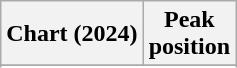<table class="wikitable sortable plainrowheaders" style="text-align:center">
<tr>
<th scope="col">Chart (2024)</th>
<th scope="col">Peak<br>position</th>
</tr>
<tr>
</tr>
<tr>
</tr>
</table>
